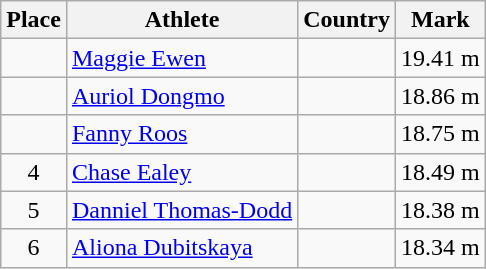<table class="wikitable">
<tr>
<th>Place</th>
<th>Athlete</th>
<th>Country</th>
<th>Mark</th>
</tr>
<tr>
<td align=center></td>
<td><a href='#'>Maggie Ewen</a></td>
<td></td>
<td>19.41 m</td>
</tr>
<tr>
<td align=center></td>
<td><a href='#'>Auriol Dongmo</a></td>
<td></td>
<td>18.86 m</td>
</tr>
<tr>
<td align=center></td>
<td><a href='#'>Fanny Roos</a></td>
<td></td>
<td>18.75 m</td>
</tr>
<tr>
<td align=center>4</td>
<td><a href='#'>Chase Ealey</a></td>
<td></td>
<td>18.49 m</td>
</tr>
<tr>
<td align=center>5</td>
<td><a href='#'>Danniel Thomas-Dodd</a></td>
<td></td>
<td>18.38 m</td>
</tr>
<tr>
<td align=center>6</td>
<td><a href='#'>Aliona Dubitskaya</a></td>
<td></td>
<td>18.34 m</td>
</tr>
</table>
